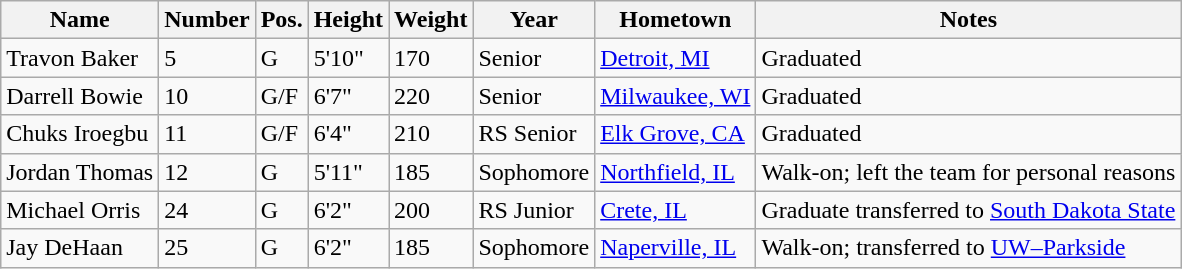<table class="wikitable sortable" border="1">
<tr>
<th>Name</th>
<th>Number</th>
<th>Pos.</th>
<th>Height</th>
<th>Weight</th>
<th>Year</th>
<th>Hometown</th>
<th class="unsortable">Notes</th>
</tr>
<tr>
<td>Travon Baker</td>
<td>5</td>
<td>G</td>
<td>5'10"</td>
<td>170</td>
<td>Senior</td>
<td><a href='#'>Detroit, MI</a></td>
<td>Graduated</td>
</tr>
<tr>
<td>Darrell Bowie</td>
<td>10</td>
<td>G/F</td>
<td>6'7"</td>
<td>220</td>
<td>Senior</td>
<td><a href='#'>Milwaukee, WI</a></td>
<td>Graduated</td>
</tr>
<tr>
<td>Chuks Iroegbu</td>
<td>11</td>
<td>G/F</td>
<td>6'4"</td>
<td>210</td>
<td>RS Senior</td>
<td><a href='#'>Elk Grove, CA</a></td>
<td>Graduated</td>
</tr>
<tr>
<td>Jordan Thomas</td>
<td>12</td>
<td>G</td>
<td>5'11"</td>
<td>185</td>
<td>Sophomore</td>
<td><a href='#'>Northfield, IL</a></td>
<td>Walk-on; left the team for personal reasons</td>
</tr>
<tr>
<td>Michael Orris</td>
<td>24</td>
<td>G</td>
<td>6'2"</td>
<td>200</td>
<td>RS Junior</td>
<td><a href='#'>Crete, IL</a></td>
<td>Graduate transferred to <a href='#'>South Dakota State</a></td>
</tr>
<tr>
<td>Jay DeHaan</td>
<td>25</td>
<td>G</td>
<td>6'2"</td>
<td>185</td>
<td>Sophomore</td>
<td><a href='#'>Naperville, IL</a></td>
<td>Walk-on; transferred to <a href='#'>UW–Parkside</a></td>
</tr>
</table>
